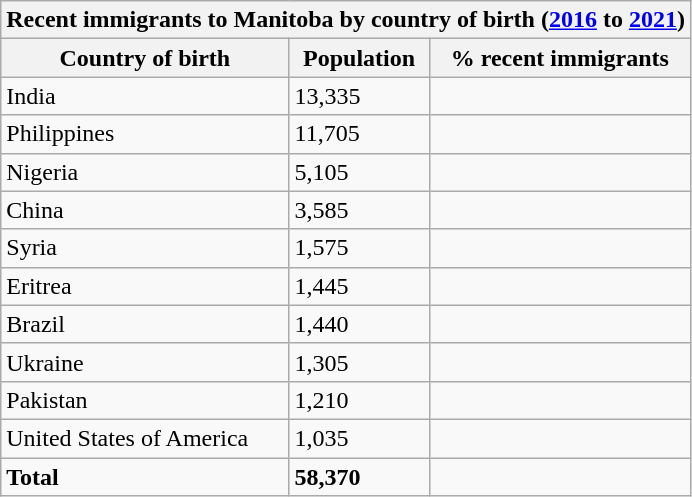<table class="wikitable">
<tr>
<th colspan="4">Recent immigrants to Manitoba by country of birth (<a href='#'>2016</a> to <a href='#'>2021</a>)</th>
</tr>
<tr>
<th>Country of birth</th>
<th>Population</th>
<th>% recent immigrants</th>
</tr>
<tr>
<td>India</td>
<td>13,335</td>
<td></td>
</tr>
<tr>
<td>Philippines</td>
<td>11,705</td>
<td></td>
</tr>
<tr>
<td>Nigeria</td>
<td>5,105</td>
<td></td>
</tr>
<tr>
<td>China</td>
<td>3,585</td>
<td></td>
</tr>
<tr>
<td>Syria</td>
<td>1,575</td>
<td></td>
</tr>
<tr>
<td>Eritrea</td>
<td>1,445</td>
<td></td>
</tr>
<tr>
<td>Brazil</td>
<td>1,440</td>
<td></td>
</tr>
<tr>
<td>Ukraine</td>
<td>1,305</td>
<td></td>
</tr>
<tr>
<td>Pakistan</td>
<td>1,210</td>
<td></td>
</tr>
<tr>
<td>United States of America</td>
<td>1,035</td>
<td></td>
</tr>
<tr>
<td><strong>Total</strong></td>
<td><strong>58,370</strong></td>
<td><strong></strong></td>
</tr>
</table>
